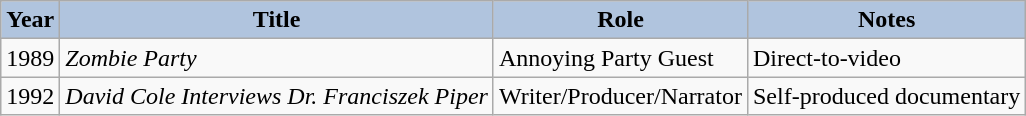<table class="wikitable">
<tr style="text-align:center;">
<th style="background:#B0C4DE;">Year</th>
<th style="background:#B0C4DE;">Title</th>
<th style="background:#B0C4DE;">Role</th>
<th style="background:#B0C4DE;">Notes</th>
</tr>
<tr>
<td>1989</td>
<td><em>Zombie Party</em></td>
<td>Annoying Party Guest</td>
<td>Direct-to-video</td>
</tr>
<tr>
<td>1992</td>
<td><em>David Cole Interviews Dr. Franciszek Piper</em></td>
<td>Writer/Producer/Narrator</td>
<td>Self-produced documentary</td>
</tr>
</table>
